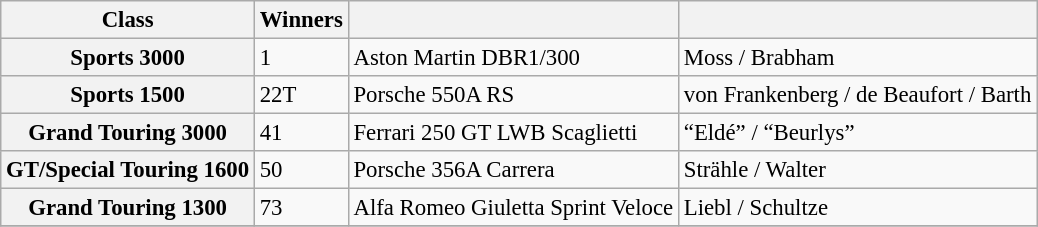<table class="wikitable" style="font-size: 95%">
<tr>
<th>Class</th>
<th>Winners</th>
<th></th>
<th></th>
</tr>
<tr>
<th>Sports 3000</th>
<td>1</td>
<td>Aston Martin DBR1/300</td>
<td>Moss / Brabham</td>
</tr>
<tr>
<th>Sports 1500</th>
<td>22T</td>
<td>Porsche 550A RS</td>
<td>von Frankenberg / de Beaufort / Barth</td>
</tr>
<tr>
<th>Grand Touring 3000</th>
<td>41</td>
<td>Ferrari 250 GT LWB Scaglietti</td>
<td>“Eldé” / “Beurlys”</td>
</tr>
<tr>
<th>GT/Special Touring 1600</th>
<td>50</td>
<td>Porsche 356A Carrera</td>
<td>Strähle / Walter</td>
</tr>
<tr>
<th>Grand Touring 1300</th>
<td>73</td>
<td>Alfa Romeo Giuletta Sprint Veloce</td>
<td>Liebl / Schultze</td>
</tr>
<tr>
</tr>
</table>
